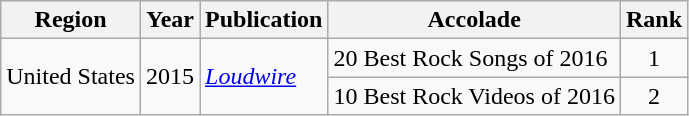<table class="wikitable">
<tr>
<th>Region</th>
<th>Year</th>
<th>Publication</th>
<th>Accolade</th>
<th>Rank</th>
</tr>
<tr>
<td rowspan=2>United States</td>
<td rowspan=2>2015</td>
<td rowspan=2><em><a href='#'>Loudwire</a></em></td>
<td>20 Best Rock Songs of 2016</td>
<td style="text-align:center;">1</td>
</tr>
<tr>
<td>10 Best Rock Videos of 2016</td>
<td style="text-align:center;">2</td>
</tr>
</table>
